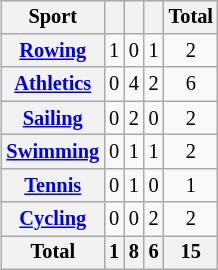<table class="wikitable sortable plainrowheaders"  style="font-size:85%; text-align:center; float:right;">
<tr>
<th>Sport</th>
<th></th>
<th></th>
<th></th>
<th>Total</th>
</tr>
<tr>
<th scope="row"><a href='#'>Rowing</a></th>
<td>1</td>
<td>0</td>
<td>1</td>
<td>2</td>
</tr>
<tr>
<th scope="row"><a href='#'>Athletics</a></th>
<td>0</td>
<td>4</td>
<td>2</td>
<td>6</td>
</tr>
<tr>
<th scope="row"><a href='#'>Sailing</a></th>
<td>0</td>
<td>2</td>
<td>0</td>
<td>2</td>
</tr>
<tr>
<th scope="row"><a href='#'>Swimming</a></th>
<td>0</td>
<td>1</td>
<td>1</td>
<td>2</td>
</tr>
<tr>
<th scope="row"><a href='#'>Tennis</a></th>
<td>0</td>
<td>1</td>
<td>0</td>
<td>1</td>
</tr>
<tr>
<th scope="row"><a href='#'>Cycling</a></th>
<td>0</td>
<td>0</td>
<td>2</td>
<td>2</td>
</tr>
<tr>
<th>Total</th>
<th>1</th>
<th>8</th>
<th>6</th>
<th>15</th>
</tr>
</table>
